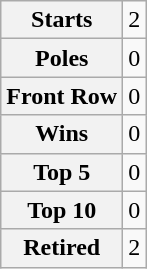<table class="wikitable" style="text-align:center">
<tr>
<th>Starts</th>
<td>2</td>
</tr>
<tr>
<th>Poles</th>
<td>0</td>
</tr>
<tr>
<th>Front Row</th>
<td>0</td>
</tr>
<tr>
<th>Wins</th>
<td>0</td>
</tr>
<tr>
<th>Top 5</th>
<td>0</td>
</tr>
<tr>
<th>Top 10</th>
<td>0</td>
</tr>
<tr>
<th>Retired</th>
<td>2</td>
</tr>
</table>
